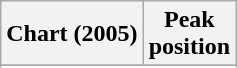<table class="wikitable sortable plainrowheaders" style="text-align:center">
<tr>
<th>Chart (2005)</th>
<th>Peak<br>position</th>
</tr>
<tr>
</tr>
<tr>
</tr>
<tr>
</tr>
</table>
